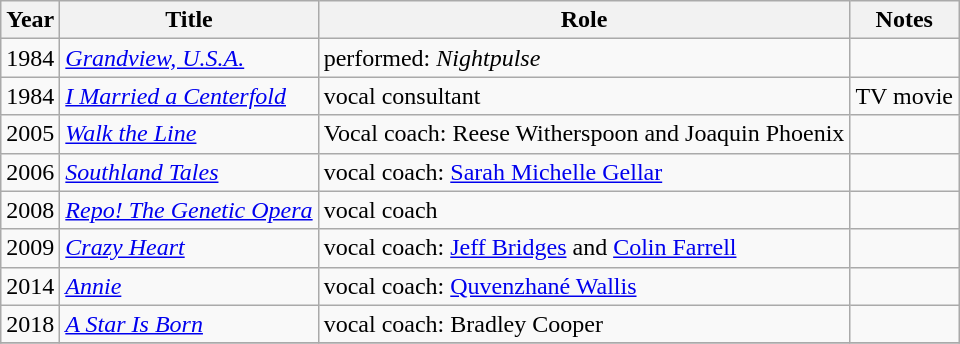<table class="wikitable">
<tr>
<th>Year</th>
<th>Title</th>
<th>Role</th>
<th>Notes</th>
</tr>
<tr>
<td>1984</td>
<td><em><a href='#'>Grandview, U.S.A.</a></em></td>
<td>performed: <em>Nightpulse</em></td>
<td></td>
</tr>
<tr>
<td>1984</td>
<td><em><a href='#'>I Married a Centerfold</a></em></td>
<td>vocal consultant</td>
<td>TV movie</td>
</tr>
<tr>
<td>2005</td>
<td><em><a href='#'>Walk the Line</a></em></td>
<td>Vocal coach: Reese Witherspoon and Joaquin Phoenix</td>
<td></td>
</tr>
<tr>
<td>2006</td>
<td><em><a href='#'>Southland Tales</a></em></td>
<td>vocal coach: <a href='#'>Sarah Michelle Gellar</a></td>
<td></td>
</tr>
<tr>
<td>2008</td>
<td><em><a href='#'>Repo! The Genetic Opera</a></em></td>
<td>vocal coach</td>
<td></td>
</tr>
<tr>
<td>2009</td>
<td><em><a href='#'>Crazy Heart</a></em></td>
<td>vocal coach: <a href='#'>Jeff Bridges</a> and <a href='#'>Colin Farrell</a></td>
<td></td>
</tr>
<tr>
<td>2014</td>
<td><a href='#'><em>Annie</em></a></td>
<td>vocal coach: <a href='#'>Quvenzhané Wallis</a></td>
<td></td>
</tr>
<tr>
<td>2018</td>
<td><em><a href='#'>A Star Is Born</a></em></td>
<td>vocal coach: Bradley Cooper</td>
<td></td>
</tr>
<tr>
</tr>
</table>
